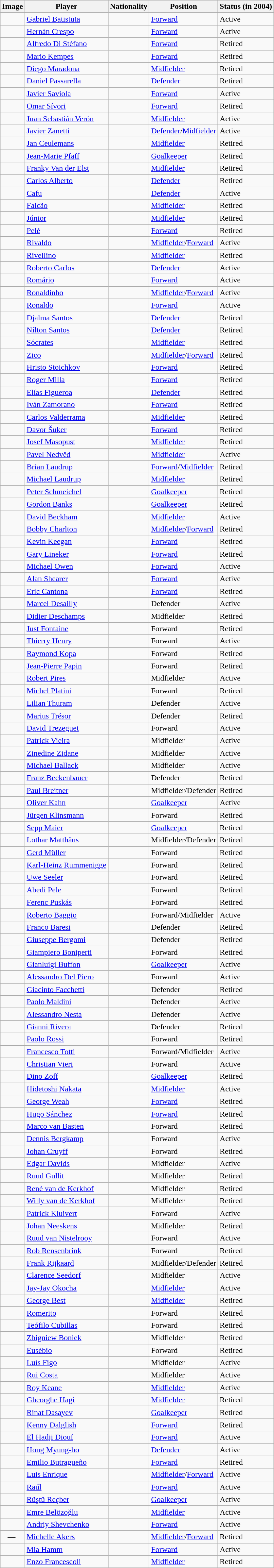<table class= "wikitable plainrowheaders sortable">
<tr>
<th scope="col">Image</th>
<th scope="col">Player</th>
<th scope="col">Nationality</th>
<th scope="col">Position</th>
<th scope="col">Status (in 2004)</th>
</tr>
<tr>
<td></td>
<td><a href='#'>Gabriel Batistuta</a></td>
<td></td>
<td><a href='#'>Forward</a></td>
<td>Active</td>
</tr>
<tr>
<td></td>
<td><a href='#'>Hernán Crespo</a></td>
<td></td>
<td><a href='#'>Forward</a></td>
<td>Active</td>
</tr>
<tr>
<td></td>
<td><a href='#'>Alfredo Di Stéfano</a></td>
<td></td>
<td><a href='#'>Forward</a></td>
<td>Retired</td>
</tr>
<tr>
<td></td>
<td><a href='#'>Mario Kempes</a></td>
<td></td>
<td><a href='#'>Forward</a></td>
<td>Retired</td>
</tr>
<tr>
<td></td>
<td><a href='#'>Diego Maradona</a></td>
<td></td>
<td><a href='#'>Midfielder</a></td>
<td>Retired</td>
</tr>
<tr>
<td></td>
<td><a href='#'>Daniel Passarella</a></td>
<td></td>
<td><a href='#'>Defender</a></td>
<td>Retired</td>
</tr>
<tr>
<td></td>
<td><a href='#'>Javier Saviola</a></td>
<td></td>
<td><a href='#'>Forward</a></td>
<td>Active</td>
</tr>
<tr>
<td></td>
<td><a href='#'>Omar Sívori</a></td>
<td></td>
<td><a href='#'>Forward</a></td>
<td>Retired</td>
</tr>
<tr>
<td></td>
<td><a href='#'>Juan Sebastián Verón</a></td>
<td></td>
<td><a href='#'>Midfielder</a></td>
<td>Active</td>
</tr>
<tr>
<td></td>
<td><a href='#'>Javier Zanetti</a></td>
<td></td>
<td><a href='#'>Defender</a>/<a href='#'>Midfielder</a></td>
<td>Active</td>
</tr>
<tr>
<td></td>
<td><a href='#'>Jan Ceulemans</a></td>
<td></td>
<td><a href='#'>Midfielder</a></td>
<td>Retired</td>
</tr>
<tr>
<td></td>
<td><a href='#'>Jean-Marie Pfaff</a></td>
<td></td>
<td><a href='#'>Goalkeeper</a></td>
<td>Retired</td>
</tr>
<tr>
<td></td>
<td><a href='#'>Franky Van der Elst</a></td>
<td></td>
<td><a href='#'>Midfielder</a></td>
<td>Retired</td>
</tr>
<tr>
<td></td>
<td><a href='#'>Carlos Alberto</a></td>
<td></td>
<td><a href='#'>Defender</a></td>
<td>Retired</td>
</tr>
<tr>
<td></td>
<td><a href='#'>Cafu</a></td>
<td></td>
<td><a href='#'>Defender</a></td>
<td>Active</td>
</tr>
<tr>
<td></td>
<td><a href='#'>Falcão</a></td>
<td></td>
<td><a href='#'>Midfielder</a></td>
<td>Retired</td>
</tr>
<tr>
<td></td>
<td><a href='#'>Júnior</a></td>
<td></td>
<td><a href='#'>Midfielder</a></td>
<td>Retired</td>
</tr>
<tr>
<td></td>
<td><a href='#'>Pelé</a></td>
<td></td>
<td><a href='#'>Forward</a></td>
<td>Retired</td>
</tr>
<tr>
<td></td>
<td><a href='#'>Rivaldo</a></td>
<td></td>
<td><a href='#'>Midfielder</a>/<a href='#'>Forward</a></td>
<td>Active</td>
</tr>
<tr>
<td></td>
<td><a href='#'>Rivellino</a></td>
<td></td>
<td><a href='#'>Midfielder</a></td>
<td>Retired</td>
</tr>
<tr>
<td></td>
<td><a href='#'>Roberto Carlos</a></td>
<td></td>
<td><a href='#'>Defender</a></td>
<td>Active</td>
</tr>
<tr>
<td></td>
<td><a href='#'>Romário</a></td>
<td></td>
<td><a href='#'>Forward</a></td>
<td>Active</td>
</tr>
<tr>
<td></td>
<td><a href='#'>Ronaldinho</a></td>
<td></td>
<td><a href='#'>Midfielder</a>/<a href='#'>Forward</a></td>
<td>Active</td>
</tr>
<tr>
<td></td>
<td><a href='#'>Ronaldo</a></td>
<td></td>
<td><a href='#'>Forward</a></td>
<td>Active</td>
</tr>
<tr>
<td></td>
<td><a href='#'>Djalma Santos</a></td>
<td></td>
<td><a href='#'>Defender</a></td>
<td>Retired</td>
</tr>
<tr>
<td></td>
<td><a href='#'>Nílton Santos</a></td>
<td></td>
<td><a href='#'>Defender</a></td>
<td>Retired</td>
</tr>
<tr>
<td></td>
<td><a href='#'>Sócrates</a></td>
<td></td>
<td><a href='#'>Midfielder</a></td>
<td>Retired</td>
</tr>
<tr>
<td></td>
<td><a href='#'>Zico</a></td>
<td></td>
<td><a href='#'>Midfielder</a>/<a href='#'>Forward</a></td>
<td>Retired</td>
</tr>
<tr>
<td></td>
<td><a href='#'>Hristo Stoichkov</a></td>
<td></td>
<td><a href='#'>Forward</a></td>
<td>Retired</td>
</tr>
<tr>
<td></td>
<td><a href='#'>Roger Milla</a></td>
<td></td>
<td><a href='#'>Forward</a></td>
<td>Retired</td>
</tr>
<tr>
<td></td>
<td><a href='#'>Elías Figueroa</a></td>
<td></td>
<td><a href='#'>Defender</a></td>
<td>Retired</td>
</tr>
<tr>
<td></td>
<td><a href='#'>Iván Zamorano</a></td>
<td></td>
<td><a href='#'>Forward</a></td>
<td>Retired</td>
</tr>
<tr>
<td></td>
<td><a href='#'>Carlos Valderrama</a></td>
<td></td>
<td><a href='#'>Midfielder</a></td>
<td>Retired</td>
</tr>
<tr>
<td></td>
<td><a href='#'>Davor Šuker</a></td>
<td></td>
<td><a href='#'>Forward</a></td>
<td>Retired</td>
</tr>
<tr>
<td></td>
<td><a href='#'>Josef Masopust</a></td>
<td></td>
<td><a href='#'>Midfielder</a></td>
<td>Retired</td>
</tr>
<tr>
<td></td>
<td><a href='#'>Pavel Nedvěd</a></td>
<td></td>
<td><a href='#'>Midfielder</a></td>
<td>Active</td>
</tr>
<tr>
<td></td>
<td><a href='#'>Brian Laudrup</a></td>
<td></td>
<td><a href='#'>Forward</a>/<a href='#'>Midfielder</a></td>
<td>Retired</td>
</tr>
<tr>
<td></td>
<td><a href='#'>Michael Laudrup</a></td>
<td></td>
<td><a href='#'>Midfielder</a></td>
<td>Retired</td>
</tr>
<tr>
<td></td>
<td><a href='#'>Peter Schmeichel</a></td>
<td></td>
<td><a href='#'>Goalkeeper</a></td>
<td>Retired</td>
</tr>
<tr>
<td></td>
<td><a href='#'>Gordon Banks</a></td>
<td></td>
<td><a href='#'>Goalkeeper</a></td>
<td>Retired</td>
</tr>
<tr>
<td></td>
<td><a href='#'>David Beckham</a></td>
<td></td>
<td><a href='#'>Midfielder</a></td>
<td>Active</td>
</tr>
<tr>
<td></td>
<td><a href='#'>Bobby Charlton</a></td>
<td></td>
<td><a href='#'>Midfielder</a>/<a href='#'>Forward</a></td>
<td>Retired</td>
</tr>
<tr>
<td></td>
<td><a href='#'>Kevin Keegan</a></td>
<td></td>
<td><a href='#'>Forward</a></td>
<td>Retired</td>
</tr>
<tr>
<td></td>
<td><a href='#'>Gary Lineker</a></td>
<td></td>
<td><a href='#'>Forward</a></td>
<td>Retired</td>
</tr>
<tr>
<td></td>
<td><a href='#'>Michael Owen</a></td>
<td></td>
<td><a href='#'>Forward</a></td>
<td>Active</td>
</tr>
<tr>
<td></td>
<td><a href='#'>Alan Shearer</a></td>
<td></td>
<td><a href='#'>Forward</a></td>
<td>Active</td>
</tr>
<tr>
<td></td>
<td><a href='#'>Eric Cantona</a></td>
<td></td>
<td><a href='#'>Forward</a></td>
<td>Retired</td>
</tr>
<tr>
<td></td>
<td><a href='#'>Marcel Desailly</a></td>
<td></td>
<td>Defender</td>
<td>Active</td>
</tr>
<tr>
<td></td>
<td><a href='#'>Didier Deschamps</a></td>
<td></td>
<td>Midfielder</td>
<td>Retired</td>
</tr>
<tr>
<td></td>
<td><a href='#'>Just Fontaine</a></td>
<td></td>
<td>Forward</td>
<td>Retired</td>
</tr>
<tr>
<td></td>
<td><a href='#'>Thierry Henry</a></td>
<td></td>
<td>Forward</td>
<td>Active</td>
</tr>
<tr>
<td></td>
<td><a href='#'>Raymond Kopa</a></td>
<td></td>
<td>Forward</td>
<td>Retired</td>
</tr>
<tr>
<td></td>
<td><a href='#'>Jean-Pierre Papin</a></td>
<td></td>
<td>Forward</td>
<td>Retired</td>
</tr>
<tr>
<td></td>
<td><a href='#'>Robert Pires</a></td>
<td></td>
<td>Midfielder</td>
<td>Active</td>
</tr>
<tr>
<td></td>
<td><a href='#'>Michel Platini</a></td>
<td></td>
<td>Forward</td>
<td>Retired</td>
</tr>
<tr>
<td></td>
<td><a href='#'>Lilian Thuram</a></td>
<td></td>
<td>Defender</td>
<td>Active</td>
</tr>
<tr>
<td></td>
<td><a href='#'>Marius Trésor</a></td>
<td></td>
<td>Defender</td>
<td>Retired</td>
</tr>
<tr>
<td></td>
<td><a href='#'>David Trezeguet</a></td>
<td></td>
<td>Forward</td>
<td>Active</td>
</tr>
<tr>
<td></td>
<td><a href='#'>Patrick Vieira</a></td>
<td></td>
<td>Midfielder</td>
<td>Active</td>
</tr>
<tr>
<td></td>
<td><a href='#'>Zinedine Zidane</a></td>
<td></td>
<td>Midfielder</td>
<td>Active</td>
</tr>
<tr>
<td></td>
<td><a href='#'>Michael Ballack</a></td>
<td></td>
<td>Midfielder</td>
<td>Active</td>
</tr>
<tr>
<td></td>
<td><a href='#'>Franz Beckenbauer</a></td>
<td></td>
<td>Defender</td>
<td>Retired</td>
</tr>
<tr>
<td></td>
<td><a href='#'>Paul Breitner</a></td>
<td></td>
<td>Midfielder/Defender</td>
<td>Retired</td>
</tr>
<tr>
<td></td>
<td><a href='#'>Oliver Kahn</a></td>
<td></td>
<td><a href='#'>Goalkeeper</a></td>
<td>Active</td>
</tr>
<tr>
<td></td>
<td><a href='#'>Jürgen Klinsmann</a></td>
<td></td>
<td>Forward</td>
<td>Retired</td>
</tr>
<tr>
<td></td>
<td><a href='#'>Sepp Maier</a></td>
<td></td>
<td><a href='#'>Goalkeeper</a></td>
<td>Retired</td>
</tr>
<tr>
<td></td>
<td><a href='#'>Lothar Matthäus</a></td>
<td></td>
<td>Midfielder/Defender</td>
<td>Retired</td>
</tr>
<tr>
<td></td>
<td><a href='#'>Gerd Müller</a></td>
<td></td>
<td>Forward</td>
<td>Retired</td>
</tr>
<tr>
<td></td>
<td><a href='#'>Karl-Heinz Rummenigge</a></td>
<td></td>
<td>Forward</td>
<td>Retired</td>
</tr>
<tr>
<td></td>
<td><a href='#'>Uwe Seeler</a></td>
<td></td>
<td>Forward</td>
<td>Retired</td>
</tr>
<tr>
<td></td>
<td><a href='#'>Abedi Pele</a></td>
<td></td>
<td>Forward</td>
<td>Retired</td>
</tr>
<tr>
<td></td>
<td><a href='#'>Ferenc Puskás</a></td>
<td></td>
<td>Forward</td>
<td>Retired</td>
</tr>
<tr>
<td></td>
<td><a href='#'>Roberto Baggio</a></td>
<td></td>
<td>Forward/Midfielder</td>
<td>Active</td>
</tr>
<tr>
<td></td>
<td><a href='#'>Franco Baresi</a></td>
<td></td>
<td>Defender</td>
<td>Retired</td>
</tr>
<tr>
<td></td>
<td><a href='#'>Giuseppe Bergomi</a></td>
<td></td>
<td>Defender</td>
<td>Retired</td>
</tr>
<tr>
<td></td>
<td><a href='#'>Giampiero Boniperti</a></td>
<td></td>
<td>Forward</td>
<td>Retired</td>
</tr>
<tr>
<td></td>
<td><a href='#'>Gianluigi Buffon</a></td>
<td></td>
<td><a href='#'>Goalkeeper</a></td>
<td>Active</td>
</tr>
<tr>
<td></td>
<td><a href='#'>Alessandro Del Piero</a></td>
<td></td>
<td>Forward</td>
<td>Active</td>
</tr>
<tr>
<td></td>
<td><a href='#'>Giacinto Facchetti</a></td>
<td></td>
<td>Defender</td>
<td>Retired</td>
</tr>
<tr>
<td></td>
<td><a href='#'>Paolo Maldini</a></td>
<td></td>
<td>Defender</td>
<td>Active</td>
</tr>
<tr>
<td></td>
<td><a href='#'>Alessandro Nesta</a></td>
<td></td>
<td>Defender</td>
<td>Active</td>
</tr>
<tr>
<td></td>
<td><a href='#'>Gianni Rivera</a></td>
<td></td>
<td>Defender</td>
<td>Retired</td>
</tr>
<tr>
<td></td>
<td><a href='#'>Paolo Rossi</a></td>
<td></td>
<td>Forward</td>
<td>Retired</td>
</tr>
<tr>
<td></td>
<td><a href='#'>Francesco Totti</a></td>
<td></td>
<td>Forward/Midfielder</td>
<td>Active</td>
</tr>
<tr>
<td></td>
<td><a href='#'>Christian Vieri</a></td>
<td></td>
<td>Forward</td>
<td>Active</td>
</tr>
<tr>
<td></td>
<td><a href='#'>Dino Zoff</a></td>
<td></td>
<td><a href='#'>Goalkeeper</a></td>
<td>Retired</td>
</tr>
<tr>
<td></td>
<td><a href='#'>Hidetoshi Nakata</a></td>
<td></td>
<td><a href='#'>Midfielder</a></td>
<td>Active</td>
</tr>
<tr>
<td></td>
<td><a href='#'>George Weah</a></td>
<td></td>
<td><a href='#'>Forward</a></td>
<td>Retired</td>
</tr>
<tr>
<td></td>
<td><a href='#'>Hugo Sánchez</a></td>
<td></td>
<td><a href='#'>Forward</a></td>
<td>Retired</td>
</tr>
<tr>
<td></td>
<td><a href='#'>Marco van Basten</a></td>
<td></td>
<td>Forward</td>
<td>Retired</td>
</tr>
<tr>
<td></td>
<td><a href='#'>Dennis Bergkamp</a></td>
<td></td>
<td>Forward</td>
<td>Active</td>
</tr>
<tr>
<td></td>
<td><a href='#'>Johan Cruyff</a></td>
<td></td>
<td>Forward</td>
<td>Retired</td>
</tr>
<tr>
<td></td>
<td><a href='#'>Edgar Davids</a></td>
<td></td>
<td>Midfielder</td>
<td>Active</td>
</tr>
<tr>
<td></td>
<td><a href='#'>Ruud Gullit</a></td>
<td></td>
<td>Midfielder</td>
<td>Retired</td>
</tr>
<tr>
<td></td>
<td><a href='#'>René van de Kerkhof</a></td>
<td></td>
<td>Midfielder</td>
<td>Retired</td>
</tr>
<tr>
<td></td>
<td><a href='#'>Willy van de Kerkhof</a></td>
<td></td>
<td>Midfielder</td>
<td>Retired</td>
</tr>
<tr>
<td></td>
<td><a href='#'>Patrick Kluivert</a></td>
<td></td>
<td>Forward</td>
<td>Active</td>
</tr>
<tr>
<td></td>
<td><a href='#'>Johan Neeskens</a></td>
<td></td>
<td>Midfielder</td>
<td>Retired</td>
</tr>
<tr>
<td></td>
<td><a href='#'>Ruud van Nistelrooy</a></td>
<td></td>
<td>Forward</td>
<td>Active</td>
</tr>
<tr>
<td></td>
<td><a href='#'>Rob Rensenbrink</a></td>
<td></td>
<td>Forward</td>
<td>Retired</td>
</tr>
<tr>
<td></td>
<td><a href='#'>Frank Rijkaard</a></td>
<td></td>
<td>Midfielder/Defender</td>
<td>Retired</td>
</tr>
<tr>
<td></td>
<td><a href='#'>Clarence Seedorf</a></td>
<td></td>
<td>Midfielder</td>
<td>Active</td>
</tr>
<tr>
<td></td>
<td><a href='#'>Jay-Jay Okocha</a></td>
<td></td>
<td><a href='#'>Midfielder</a></td>
<td>Active</td>
</tr>
<tr>
<td></td>
<td><a href='#'>George Best</a></td>
<td></td>
<td><a href='#'>Midfielder</a></td>
<td>Retired</td>
</tr>
<tr>
<td></td>
<td><a href='#'>Romerito</a></td>
<td></td>
<td>Forward</td>
<td>Retired</td>
</tr>
<tr>
<td></td>
<td><a href='#'>Teófilo Cubillas</a></td>
<td></td>
<td>Forward</td>
<td>Retired</td>
</tr>
<tr>
<td></td>
<td><a href='#'>Zbigniew Boniek</a></td>
<td></td>
<td>Midfielder</td>
<td>Retired</td>
</tr>
<tr>
<td></td>
<td><a href='#'>Eusébio</a></td>
<td></td>
<td>Forward</td>
<td>Retired</td>
</tr>
<tr>
<td></td>
<td><a href='#'>Luís Figo</a></td>
<td></td>
<td>Midfielder</td>
<td>Active</td>
</tr>
<tr>
<td></td>
<td><a href='#'>Rui Costa</a></td>
<td></td>
<td>Midfielder</td>
<td>Active</td>
</tr>
<tr>
<td></td>
<td><a href='#'>Roy Keane</a></td>
<td></td>
<td><a href='#'>Midfielder</a></td>
<td>Active</td>
</tr>
<tr>
<td></td>
<td><a href='#'>Gheorghe Hagi</a></td>
<td></td>
<td><a href='#'>Midfielder</a></td>
<td>Retired</td>
</tr>
<tr>
<td></td>
<td><a href='#'>Rinat Dasayev</a></td>
<td></td>
<td><a href='#'>Goalkeeper</a></td>
<td>Retired</td>
</tr>
<tr>
<td></td>
<td><a href='#'>Kenny Dalglish</a></td>
<td></td>
<td><a href='#'>Forward</a></td>
<td>Retired</td>
</tr>
<tr>
<td></td>
<td><a href='#'>El Hadji Diouf</a></td>
<td></td>
<td><a href='#'>Forward</a></td>
<td>Active</td>
</tr>
<tr>
<td></td>
<td><a href='#'>Hong Myung-bo</a></td>
<td></td>
<td><a href='#'>Defender</a></td>
<td>Active</td>
</tr>
<tr>
<td></td>
<td><a href='#'>Emilio Butragueño</a></td>
<td></td>
<td><a href='#'>Forward</a></td>
<td>Retired</td>
</tr>
<tr>
<td></td>
<td><a href='#'>Luis Enrique</a></td>
<td></td>
<td><a href='#'>Midfielder</a>/<a href='#'>Forward</a></td>
<td>Active</td>
</tr>
<tr>
<td></td>
<td><a href='#'>Raúl</a></td>
<td></td>
<td><a href='#'>Forward</a></td>
<td>Active</td>
</tr>
<tr>
<td></td>
<td><a href='#'>Rüştü Reçber</a></td>
<td></td>
<td><a href='#'>Goalkeeper</a></td>
<td>Active</td>
</tr>
<tr>
<td></td>
<td><a href='#'>Emre Belözoğlu</a></td>
<td></td>
<td><a href='#'>Midfielder</a></td>
<td>Active</td>
</tr>
<tr>
<td></td>
<td><a href='#'>Andriy Shevchenko</a></td>
<td></td>
<td><a href='#'>Forward</a></td>
<td>Active</td>
</tr>
<tr>
<td style="text-align:center;">— </td>
<td><a href='#'>Michelle Akers</a></td>
<td></td>
<td><a href='#'>Midfielder</a>/<a href='#'>Forward</a></td>
<td>Retired</td>
</tr>
<tr>
<td></td>
<td><a href='#'>Mia Hamm</a></td>
<td></td>
<td><a href='#'>Forward</a></td>
<td>Active</td>
</tr>
<tr>
<td></td>
<td><a href='#'>Enzo Francescoli</a></td>
<td></td>
<td><a href='#'>Midfielder</a></td>
<td>Retired</td>
</tr>
</table>
